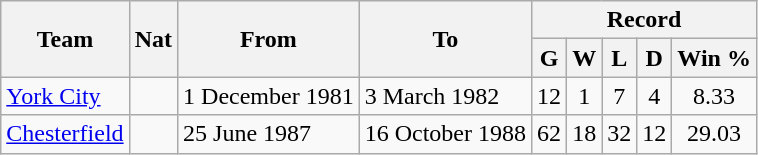<table class="wikitable" style="text-align: center">
<tr>
<th rowspan="2">Team</th>
<th rowspan="2">Nat</th>
<th rowspan="2">From</th>
<th rowspan="2">To</th>
<th colspan="5">Record</th>
</tr>
<tr>
<th>G</th>
<th>W</th>
<th>L</th>
<th>D</th>
<th>Win %</th>
</tr>
<tr>
<td align=left><a href='#'>York City</a></td>
<td></td>
<td align=left>1 December 1981</td>
<td align=left>3 March 1982</td>
<td>12</td>
<td>1</td>
<td>7</td>
<td>4</td>
<td>8.33</td>
</tr>
<tr>
<td align=left><a href='#'>Chesterfield</a></td>
<td></td>
<td align=left>25 June 1987</td>
<td align=left>16 October 1988</td>
<td>62</td>
<td>18</td>
<td>32</td>
<td>12</td>
<td>29.03</td>
</tr>
</table>
